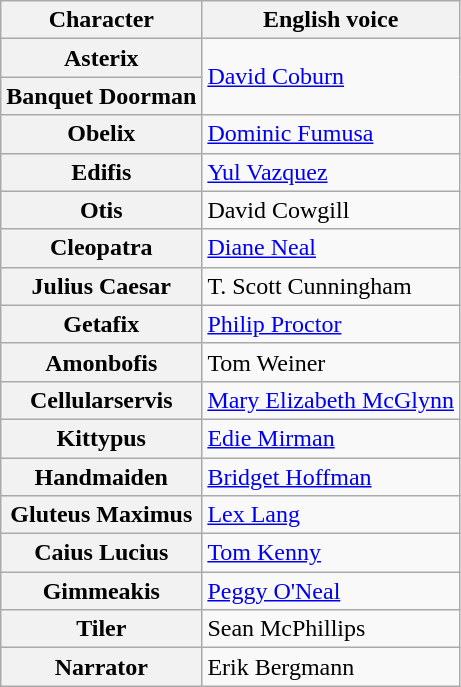<table class="wikitable">
<tr>
<th>Character</th>
<th>English voice</th>
</tr>
<tr>
<th>Asterix</th>
<td rowspan="2"><a href='#'>David Coburn</a></td>
</tr>
<tr>
<th>Banquet Doorman</th>
</tr>
<tr>
<th>Obelix</th>
<td><a href='#'>Dominic Fumusa</a></td>
</tr>
<tr>
<th>Edifis</th>
<td><a href='#'>Yul Vazquez</a></td>
</tr>
<tr>
<th>Otis</th>
<td>David Cowgill</td>
</tr>
<tr>
<th>Cleopatra</th>
<td><a href='#'>Diane Neal</a></td>
</tr>
<tr>
<th>Julius Caesar</th>
<td>T. Scott Cunningham</td>
</tr>
<tr>
<th>Getafix</th>
<td><a href='#'>Philip Proctor</a></td>
</tr>
<tr>
<th>Amonbofis</th>
<td>Tom Weiner</td>
</tr>
<tr>
<th>Cellularservis</th>
<td><a href='#'>Mary Elizabeth McGlynn</a></td>
</tr>
<tr>
<th>Kittypus</th>
<td><a href='#'>Edie Mirman</a></td>
</tr>
<tr>
<th>Handmaiden</th>
<td><a href='#'>Bridget Hoffman</a></td>
</tr>
<tr>
<th>Gluteus Maximus</th>
<td><a href='#'>Lex Lang</a></td>
</tr>
<tr>
<th>Caius Lucius</th>
<td><a href='#'>Tom Kenny</a></td>
</tr>
<tr>
<th>Gimmeakis</th>
<td><a href='#'>Peggy O'Neal</a></td>
</tr>
<tr>
<th>Tiler</th>
<td>Sean McPhillips</td>
</tr>
<tr>
<th>Narrator</th>
<td>Erik Bergmann</td>
</tr>
</table>
